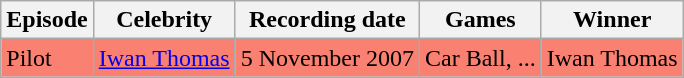<table class="wikitable">
<tr>
<th>Episode</th>
<th>Celebrity</th>
<th>Recording date</th>
<th>Games</th>
<th>Winner</th>
</tr>
<tr bgcolor=#FA8072>
<td>Pilot</td>
<td><a href='#'>Iwan Thomas</a></td>
<td>5 November 2007</td>
<td>Car Ball, ...</td>
<td>Iwan Thomas</td>
</tr>
</table>
